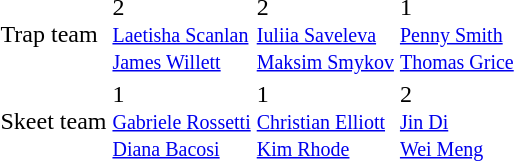<table>
<tr>
<td>Trap team</td>
<td> 2<small><br><a href='#'>Laetisha Scanlan</a><br><a href='#'>James Willett</a></small></td>
<td> 2<small><br><a href='#'>Iuliia Saveleva</a><br><a href='#'>Maksim Smykov</a></small></td>
<td> 1<small><br><a href='#'>Penny Smith</a><br><a href='#'>Thomas Grice</a></small></td>
</tr>
<tr>
<td>Skeet team</td>
<td> 1<small><br><a href='#'>Gabriele Rossetti</a><br><a href='#'>Diana Bacosi</a></small></td>
<td> 1<small><br><a href='#'>Christian Elliott</a><br><a href='#'>Kim Rhode</a></small></td>
<td> 2<small><br><a href='#'>Jin Di</a><br><a href='#'>Wei Meng</a></small></td>
</tr>
</table>
